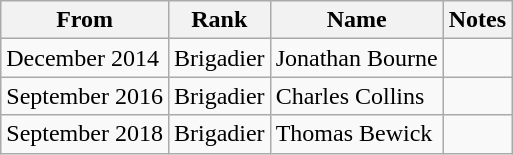<table class="wikitable">
<tr>
<th>From</th>
<th>Rank</th>
<th>Name</th>
<th>Notes</th>
</tr>
<tr>
<td>December 2014</td>
<td>Brigadier</td>
<td>Jonathan Bourne</td>
<td></td>
</tr>
<tr>
<td>September 2016</td>
<td>Brigadier</td>
<td>Charles Collins</td>
<td></td>
</tr>
<tr>
<td>September 2018</td>
<td>Brigadier</td>
<td>Thomas Bewick</td>
<td></td>
</tr>
</table>
